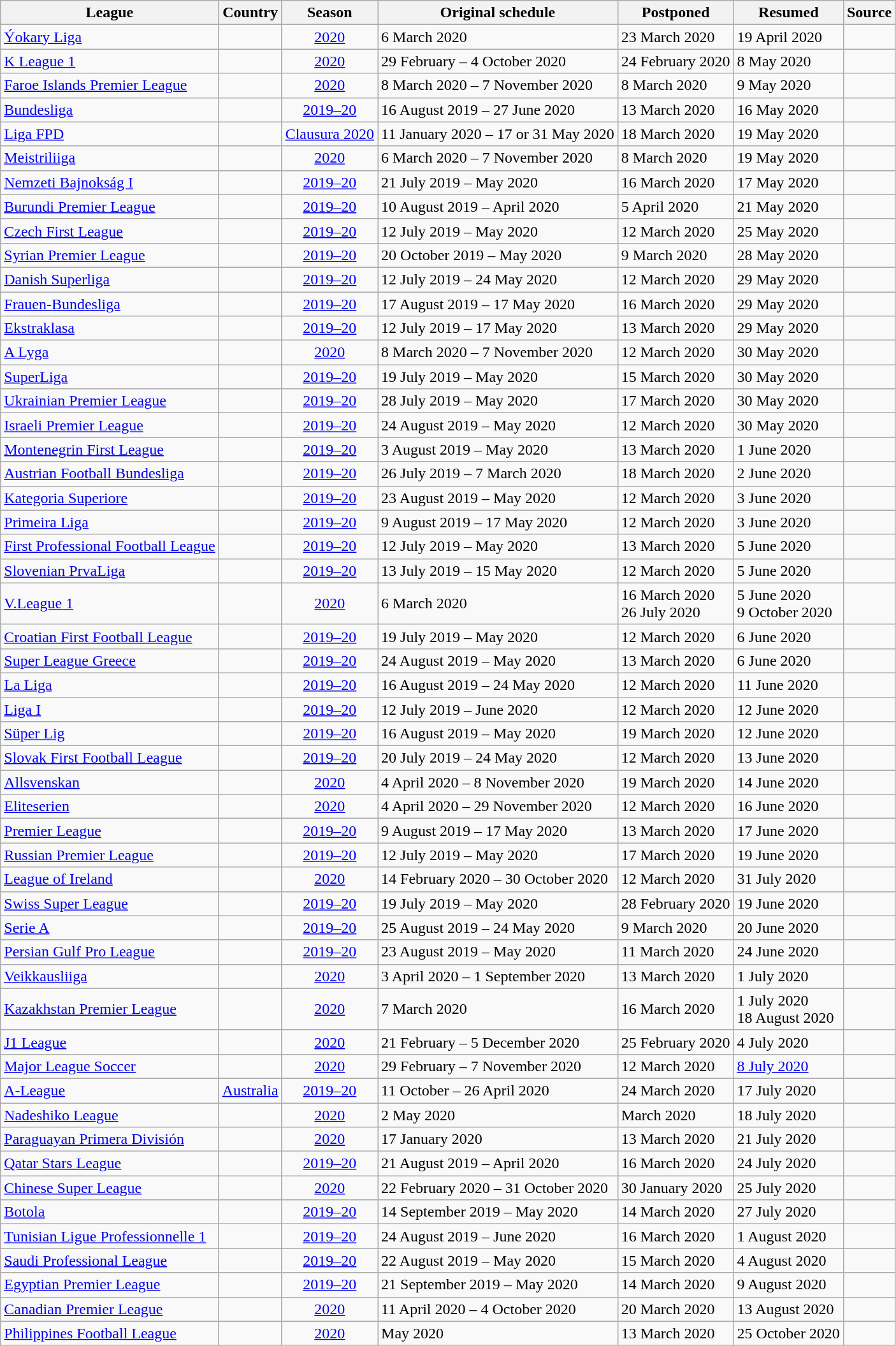<table class="wikitable sortable">
<tr>
<th>League</th>
<th>Country</th>
<th>Season</th>
<th>Original schedule</th>
<th>Postponed</th>
<th>Resumed</th>
<th>Source</th>
</tr>
<tr>
<td><a href='#'>Ýokary Liga</a></td>
<td></td>
<td align=center><a href='#'>2020</a></td>
<td>6 March 2020 </td>
<td>23 March 2020</td>
<td>19 April 2020</td>
<td></td>
</tr>
<tr>
<td><a href='#'>K League 1</a></td>
<td></td>
<td align=center><a href='#'>2020</a></td>
<td>29 February – 4 October 2020</td>
<td>24 February 2020</td>
<td>8 May 2020</td>
<td></td>
</tr>
<tr>
<td><a href='#'>Faroe Islands Premier League</a></td>
<td></td>
<td align=center><a href='#'>2020</a></td>
<td>8 March 2020 – 7 November 2020</td>
<td>8 March 2020</td>
<td>9 May 2020</td>
<td></td>
</tr>
<tr>
<td><a href='#'>Bundesliga</a></td>
<td></td>
<td align=center><a href='#'>2019–20</a></td>
<td>16 August 2019 – 27 June 2020</td>
<td>13 March 2020</td>
<td>16 May 2020</td>
<td></td>
</tr>
<tr>
<td><a href='#'>Liga FPD</a></td>
<td></td>
<td align=center><a href='#'>Clausura 2020</a></td>
<td>11 January 2020 – 17 or 31 May 2020</td>
<td>18 March 2020</td>
<td>19 May 2020</td>
<td></td>
</tr>
<tr>
<td><a href='#'>Meistriliiga</a></td>
<td></td>
<td align=center><a href='#'>2020</a></td>
<td>6 March 2020 – 7 November 2020</td>
<td>8 March 2020</td>
<td>19 May 2020</td>
<td></td>
</tr>
<tr>
<td><a href='#'>Nemzeti Bajnokság I</a></td>
<td></td>
<td align=center><a href='#'>2019–20</a></td>
<td>21 July 2019 – May 2020</td>
<td>16 March 2020</td>
<td>17 May 2020</td>
<td></td>
</tr>
<tr>
<td><a href='#'>Burundi Premier League</a></td>
<td></td>
<td align=center><a href='#'>2019–20</a></td>
<td>10 August 2019 – April 2020</td>
<td>5 April 2020</td>
<td>21 May 2020</td>
<td></td>
</tr>
<tr>
<td><a href='#'>Czech First League</a></td>
<td></td>
<td align=center><a href='#'>2019–20</a></td>
<td>12 July 2019 – May 2020</td>
<td>12 March 2020</td>
<td>25 May 2020</td>
<td></td>
</tr>
<tr>
<td><a href='#'>Syrian Premier League</a></td>
<td></td>
<td align=center><a href='#'>2019–20</a></td>
<td>20 October 2019 – May 2020</td>
<td>9 March 2020</td>
<td>28 May 2020</td>
<td></td>
</tr>
<tr>
<td><a href='#'>Danish Superliga</a></td>
<td></td>
<td align=center><a href='#'>2019–20</a></td>
<td>12 July 2019 – 24 May 2020</td>
<td>12 March 2020</td>
<td>29 May 2020</td>
<td></td>
</tr>
<tr>
<td><a href='#'>Frauen-Bundesliga</a></td>
<td></td>
<td align=center><a href='#'>2019–20</a></td>
<td>17 August 2019 – 17 May 2020</td>
<td>16 March 2020</td>
<td>29 May 2020</td>
<td></td>
</tr>
<tr>
<td><a href='#'>Ekstraklasa</a></td>
<td></td>
<td align=center><a href='#'>2019–20</a></td>
<td>12 July 2019 – 17 May 2020</td>
<td>13 March 2020</td>
<td>29 May 2020</td>
<td></td>
</tr>
<tr>
<td><a href='#'>A Lyga</a></td>
<td></td>
<td align=center><a href='#'>2020</a></td>
<td>8 March 2020 – 7 November 2020</td>
<td>12 March 2020</td>
<td>30 May 2020</td>
<td></td>
</tr>
<tr>
<td><a href='#'>SuperLiga</a></td>
<td></td>
<td align=center><a href='#'>2019–20</a></td>
<td>19 July 2019 – May 2020</td>
<td>15 March 2020</td>
<td>30 May 2020</td>
<td></td>
</tr>
<tr>
<td><a href='#'>Ukrainian Premier League</a></td>
<td></td>
<td align=center><a href='#'>2019–20</a></td>
<td>28 July 2019 – May 2020</td>
<td>17 March 2020</td>
<td>30 May 2020</td>
<td></td>
</tr>
<tr>
<td><a href='#'>Israeli Premier League</a></td>
<td></td>
<td align=center><a href='#'>2019–20</a></td>
<td>24 August 2019 – May 2020</td>
<td>12 March 2020</td>
<td>30 May 2020</td>
<td></td>
</tr>
<tr>
<td><a href='#'>Montenegrin First League</a></td>
<td></td>
<td align=center><a href='#'>2019–20</a></td>
<td>3 August 2019 – May 2020</td>
<td>13 March 2020</td>
<td>1 June 2020</td>
<td></td>
</tr>
<tr>
<td><a href='#'>Austrian Football Bundesliga</a></td>
<td></td>
<td align=center><a href='#'>2019–20</a></td>
<td>26 July 2019 – 7 March 2020</td>
<td>18 March 2020</td>
<td>2 June 2020</td>
<td></td>
</tr>
<tr>
<td><a href='#'>Kategoria Superiore</a></td>
<td></td>
<td align=center><a href='#'>2019–20</a></td>
<td>23 August 2019 – May 2020</td>
<td>12 March 2020</td>
<td>3 June 2020</td>
<td></td>
</tr>
<tr>
<td><a href='#'>Primeira Liga</a></td>
<td></td>
<td align=center><a href='#'>2019–20</a></td>
<td>9 August 2019 – 17 May 2020</td>
<td>12 March 2020</td>
<td>3 June 2020</td>
<td></td>
</tr>
<tr>
<td><a href='#'>First Professional Football League</a></td>
<td></td>
<td align=center><a href='#'>2019–20</a></td>
<td>12 July 2019 – May 2020</td>
<td>13 March 2020</td>
<td>5 June 2020</td>
<td></td>
</tr>
<tr>
<td><a href='#'>Slovenian PrvaLiga</a></td>
<td></td>
<td align=center><a href='#'>2019–20</a></td>
<td>13 July 2019 – 15 May 2020</td>
<td>12 March 2020</td>
<td>5 June 2020</td>
<td></td>
</tr>
<tr>
<td><a href='#'>V.League 1</a></td>
<td></td>
<td align=center><a href='#'>2020</a></td>
<td>6 March 2020 </td>
<td>16 March 2020 <br>26 July 2020 </td>
<td>5 June 2020 <br>9 October 2020 </td>
<td></td>
</tr>
<tr>
<td><a href='#'>Croatian First Football League</a></td>
<td></td>
<td align=center><a href='#'>2019–20</a></td>
<td>19 July 2019 – May 2020</td>
<td>12 March 2020</td>
<td>6 June 2020</td>
<td></td>
</tr>
<tr>
<td><a href='#'>Super League Greece</a></td>
<td></td>
<td align=center><a href='#'>2019–20</a></td>
<td>24 August 2019 – May 2020</td>
<td>13 March 2020</td>
<td>6 June 2020</td>
<td></td>
</tr>
<tr>
<td><a href='#'>La Liga</a></td>
<td></td>
<td align=center><a href='#'>2019–20</a></td>
<td>16 August 2019 – 24 May 2020</td>
<td>12 March 2020</td>
<td>11 June 2020</td>
<td></td>
</tr>
<tr>
<td><a href='#'>Liga I</a></td>
<td></td>
<td align=center><a href='#'>2019–20</a></td>
<td>12 July 2019 – June 2020</td>
<td>12 March 2020</td>
<td>12 June 2020</td>
<td></td>
</tr>
<tr>
<td><a href='#'>Süper Lig</a></td>
<td></td>
<td align=center><a href='#'>2019–20</a></td>
<td>16 August 2019 – May 2020</td>
<td>19 March 2020</td>
<td>12 June 2020</td>
<td></td>
</tr>
<tr>
<td><a href='#'>Slovak First Football League</a></td>
<td></td>
<td align=center><a href='#'>2019–20</a></td>
<td>20 July 2019 – 24 May 2020</td>
<td>12 March 2020</td>
<td>13 June 2020</td>
<td></td>
</tr>
<tr>
<td><a href='#'>Allsvenskan</a></td>
<td></td>
<td align=center><a href='#'>2020</a></td>
<td>4 April 2020 – 8 November 2020</td>
<td>19 March 2020</td>
<td>14 June 2020</td>
<td></td>
</tr>
<tr>
<td><a href='#'>Eliteserien</a></td>
<td></td>
<td align=center><a href='#'>2020</a></td>
<td>4 April 2020 – 29 November 2020</td>
<td>12 March 2020</td>
<td>16 June 2020</td>
<td></td>
</tr>
<tr>
<td><a href='#'>Premier League</a></td>
<td></td>
<td align=center><a href='#'>2019–20</a></td>
<td>9 August 2019 – 17 May 2020</td>
<td>13 March 2020</td>
<td>17 June 2020</td>
<td></td>
</tr>
<tr>
<td><a href='#'>Russian Premier League</a></td>
<td></td>
<td align=center><a href='#'>2019–20</a></td>
<td>12 July 2019 – May 2020</td>
<td>17 March 2020</td>
<td>19 June 2020</td>
<td></td>
</tr>
<tr>
<td><a href='#'>League of Ireland</a></td>
<td></td>
<td align=center><a href='#'>2020</a></td>
<td>14 February 2020 – 30 October 2020</td>
<td>12 March 2020</td>
<td>31 July 2020</td>
<td></td>
</tr>
<tr>
<td><a href='#'>Swiss Super League</a></td>
<td></td>
<td align=center><a href='#'>2019–20</a></td>
<td>19 July 2019 – May 2020</td>
<td>28 February 2020</td>
<td>19 June 2020</td>
<td></td>
</tr>
<tr>
<td><a href='#'>Serie A</a></td>
<td></td>
<td align=center><a href='#'>2019–20</a></td>
<td>25 August 2019 – 24 May 2020</td>
<td>9 March 2020</td>
<td>20 June 2020</td>
<td></td>
</tr>
<tr>
<td><a href='#'>Persian Gulf Pro League</a></td>
<td></td>
<td align=center><a href='#'>2019–20</a></td>
<td>23 August 2019 – May 2020</td>
<td>11 March 2020</td>
<td>24 June 2020</td>
<td></td>
</tr>
<tr>
<td><a href='#'>Veikkausliiga</a></td>
<td></td>
<td align=center><a href='#'>2020</a></td>
<td>3 April 2020 – 1 September 2020</td>
<td>13 March 2020</td>
<td>1 July 2020</td>
<td></td>
</tr>
<tr>
<td><a href='#'>Kazakhstan Premier League</a></td>
<td></td>
<td align=center><a href='#'>2020</a></td>
<td>7 March 2020 </td>
<td>16 March 2020</td>
<td>1 July 2020 <br>18 August 2020 </td>
<td></td>
</tr>
<tr>
<td><a href='#'>J1 League</a></td>
<td></td>
<td align=center><a href='#'>2020</a></td>
<td>21 February – 5 December 2020</td>
<td>25 February 2020</td>
<td>4 July 2020</td>
<td></td>
</tr>
<tr>
<td><a href='#'>Major League Soccer</a></td>
<td><br></td>
<td align=center><a href='#'>2020</a></td>
<td>29 February – 7 November 2020</td>
<td>12 March 2020</td>
<td><a href='#'>8 July 2020</a></td>
<td></td>
</tr>
<tr>
<td><a href='#'>A-League</a></td>
<td> <a href='#'>Australia</a></td>
<td align=center><a href='#'>2019–20</a></td>
<td>11 October – 26 April 2020</td>
<td>24 March 2020</td>
<td>17 July 2020</td>
<td></td>
</tr>
<tr>
<td><a href='#'>Nadeshiko League</a></td>
<td></td>
<td align=center><a href='#'>2020</a></td>
<td>2 May 2020 </td>
<td>March 2020</td>
<td>18 July 2020</td>
<td></td>
</tr>
<tr>
<td><a href='#'>Paraguayan Primera División</a></td>
<td></td>
<td align=center><a href='#'>2020</a></td>
<td>17 January 2020 </td>
<td>13 March 2020</td>
<td>21 July 2020</td>
<td></td>
</tr>
<tr>
<td><a href='#'>Qatar Stars League</a></td>
<td></td>
<td align=center><a href='#'>2019–20</a></td>
<td>21 August 2019 – April 2020</td>
<td>16 March 2020</td>
<td>24 July 2020</td>
<td></td>
</tr>
<tr>
<td><a href='#'>Chinese Super League</a></td>
<td></td>
<td align=center><a href='#'>2020</a></td>
<td>22 February 2020 – 31 October 2020</td>
<td>30 January 2020</td>
<td>25 July 2020</td>
<td></td>
</tr>
<tr>
<td><a href='#'>Botola</a></td>
<td></td>
<td align=center><a href='#'>2019–20</a></td>
<td>14 September 2019 – May 2020</td>
<td>14 March 2020</td>
<td>27 July 2020</td>
<td></td>
</tr>
<tr>
<td><a href='#'>Tunisian Ligue Professionnelle 1</a></td>
<td></td>
<td align=center><a href='#'>2019–20</a></td>
<td>24 August 2019 – June 2020</td>
<td>16 March 2020</td>
<td>1 August 2020</td>
<td></td>
</tr>
<tr>
<td><a href='#'>Saudi Professional League</a></td>
<td></td>
<td align=center><a href='#'>2019–20</a></td>
<td>22 August 2019 – May 2020</td>
<td>15 March 2020</td>
<td>4 August 2020</td>
<td></td>
</tr>
<tr>
<td><a href='#'>Egyptian Premier League</a></td>
<td></td>
<td align=center><a href='#'>2019–20</a></td>
<td>21 September 2019 – May 2020</td>
<td>14 March 2020</td>
<td>9 August 2020</td>
<td></td>
</tr>
<tr>
<td><a href='#'>Canadian Premier League</a></td>
<td></td>
<td align=center><a href='#'>2020</a></td>
<td>11 April 2020 – 4 October 2020</td>
<td>20 March 2020</td>
<td>13 August 2020</td>
<td></td>
</tr>
<tr>
<td><a href='#'>Philippines Football League</a></td>
<td></td>
<td align=center><a href='#'>2020</a></td>
<td>May 2020 </td>
<td>13 March 2020</td>
<td>25 October 2020</td>
<td></td>
</tr>
</table>
